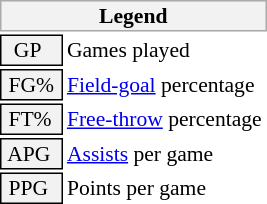<table class="toccolours" style="font-size: 90%; white-space: nowrap;">
<tr>
<th colspan="6" style="background:#f2f2f2; border:1px solid #aaa;">Legend</th>
</tr>
<tr>
<td style="background:#f2f2f2; border:1px solid black;">  GP</td>
<td>Games played</td>
</tr>
<tr>
<td style="background:#f2f2f2; border:1px solid black;"> FG% </td>
<td style="padding-right: 8px"><a href='#'>Field-goal</a> percentage</td>
</tr>
<tr>
<td style="background:#f2f2f2; border:1px solid black;"> FT% </td>
<td><a href='#'>Free-throw</a> percentage</td>
</tr>
<tr>
<td style="background:#f2f2f2; border:1px solid black;"> APG </td>
<td><a href='#'>Assists</a> per game</td>
</tr>
<tr>
<td style="background:#f2f2f2; border:1px solid black;"> PPG </td>
<td>Points per game</td>
</tr>
<tr>
</tr>
</table>
